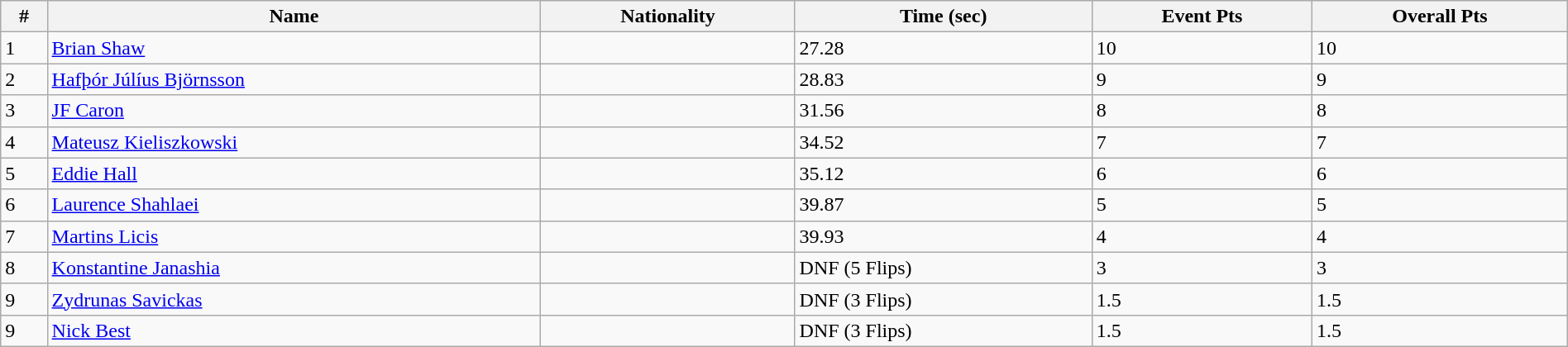<table class="wikitable sortable" style="display: inline-table; width: 100%;">
<tr>
<th>#</th>
<th>Name</th>
<th>Nationality</th>
<th>Time (sec)</th>
<th>Event Pts</th>
<th>Overall Pts</th>
</tr>
<tr>
<td>1</td>
<td><a href='#'>Brian Shaw</a></td>
<td></td>
<td>27.28</td>
<td>10</td>
<td>10</td>
</tr>
<tr>
<td>2</td>
<td><a href='#'>Hafþór Júlíus Björnsson</a></td>
<td></td>
<td>28.83</td>
<td>9</td>
<td>9</td>
</tr>
<tr>
<td>3</td>
<td><a href='#'>JF Caron</a></td>
<td></td>
<td>31.56</td>
<td>8</td>
<td>8</td>
</tr>
<tr>
<td>4</td>
<td><a href='#'>Mateusz Kieliszkowski</a></td>
<td></td>
<td>34.52</td>
<td>7</td>
<td>7</td>
</tr>
<tr>
<td>5</td>
<td><a href='#'>Eddie Hall</a></td>
<td></td>
<td>35.12</td>
<td>6</td>
<td>6</td>
</tr>
<tr>
<td>6</td>
<td><a href='#'>Laurence Shahlaei</a></td>
<td></td>
<td>39.87</td>
<td>5</td>
<td>5</td>
</tr>
<tr>
<td>7</td>
<td><a href='#'>Martins Licis</a></td>
<td></td>
<td>39.93</td>
<td>4</td>
<td>4</td>
</tr>
<tr>
<td>8</td>
<td><a href='#'>Konstantine Janashia</a></td>
<td></td>
<td>DNF (5 Flips)</td>
<td>3</td>
<td>3</td>
</tr>
<tr>
<td>9</td>
<td><a href='#'>Zydrunas Savickas</a></td>
<td></td>
<td>DNF (3 Flips)</td>
<td>1.5</td>
<td>1.5</td>
</tr>
<tr>
<td>9</td>
<td><a href='#'>Nick Best</a></td>
<td></td>
<td>DNF (3 Flips)</td>
<td>1.5</td>
<td>1.5</td>
</tr>
</table>
